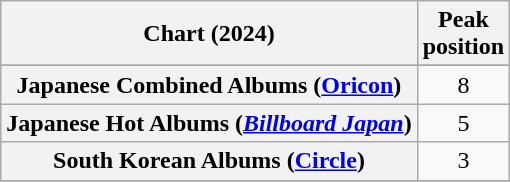<table class="wikitable sortable plainrowheaders" style="text-align:center">
<tr>
<th scope="col">Chart (2024)</th>
<th scope="col">Peak<br>position</th>
</tr>
<tr>
</tr>
<tr>
<th scope="row">Japanese Combined Albums (<a href='#'>Oricon</a>)</th>
<td>8</td>
</tr>
<tr>
<th scope="row">Japanese Hot Albums (<em><a href='#'>Billboard Japan</a></em>)</th>
<td>5</td>
</tr>
<tr>
<th scope="row">South Korean Albums (<a href='#'>Circle</a>)</th>
<td>3</td>
</tr>
<tr>
</tr>
</table>
